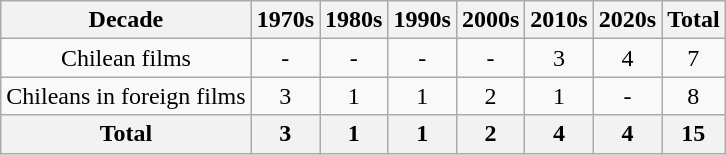<table class="wikitable" style="text-align: center">
<tr>
<th>Decade</th>
<th>1970s</th>
<th>1980s</th>
<th>1990s</th>
<th>2000s</th>
<th>2010s</th>
<th>2020s</th>
<th>Total</th>
</tr>
<tr>
<td>Chilean films</td>
<td>-</td>
<td>-</td>
<td>-</td>
<td>-</td>
<td>3</td>
<td>4</td>
<td>7</td>
</tr>
<tr>
<td>Chileans in foreign films</td>
<td>3</td>
<td>1</td>
<td>1</td>
<td>2</td>
<td>1</td>
<td>-</td>
<td>8</td>
</tr>
<tr>
<th>Total</th>
<th>3</th>
<th>1</th>
<th>1</th>
<th>2</th>
<th>4</th>
<th>4</th>
<th>15</th>
</tr>
</table>
